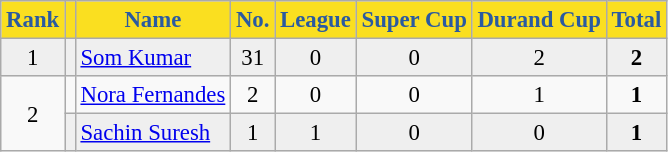<table class="wikitable sortable" style="font-size: 95%; text-align: center;">
<tr>
<th style="background:#FADF20; color:#2A5AA1; text-align:center;">Rank</th>
<th style="background:#FADF20; color:#2A5AA1; text-align:center;"></th>
<th style="background:#FADF20; color:#2A5AA1; text-align:center;">Name</th>
<th style="background:#FADF20; color:#2A5AA1; text-align:center;">No.</th>
<th style="background:#FADF20; color:#2A5AA1; text-align:center;">League</th>
<th style="background:#FADF20; color:#2A5AA1; text-align:center;">Super Cup</th>
<th style="background:#FADF20; color:#2A5AA1; text-align:center;">Durand Cup</th>
<th style="background:#FADF20; color:#2A5AA1; text-align:center;">Total</th>
</tr>
<tr bgcolor="#EFEFEF">
<td>1</td>
<td></td>
<td style="text-align:left;"><a href='#'>Som Kumar</a></td>
<td>31</td>
<td>0</td>
<td>0</td>
<td>2</td>
<td><strong>2</strong></td>
</tr>
<tr>
<td rowspan="2">2</td>
<td></td>
<td style="text-align:left;"><a href='#'>Nora Fernandes</a></td>
<td>2</td>
<td>0</td>
<td>0</td>
<td>1</td>
<td><strong>1</strong></td>
</tr>
<tr bgcolor="#EFEFEF">
<td></td>
<td style="text-align:left;"><a href='#'>Sachin Suresh</a></td>
<td>1</td>
<td>1</td>
<td>0</td>
<td>0</td>
<td><strong>1</strong></td>
</tr>
</table>
